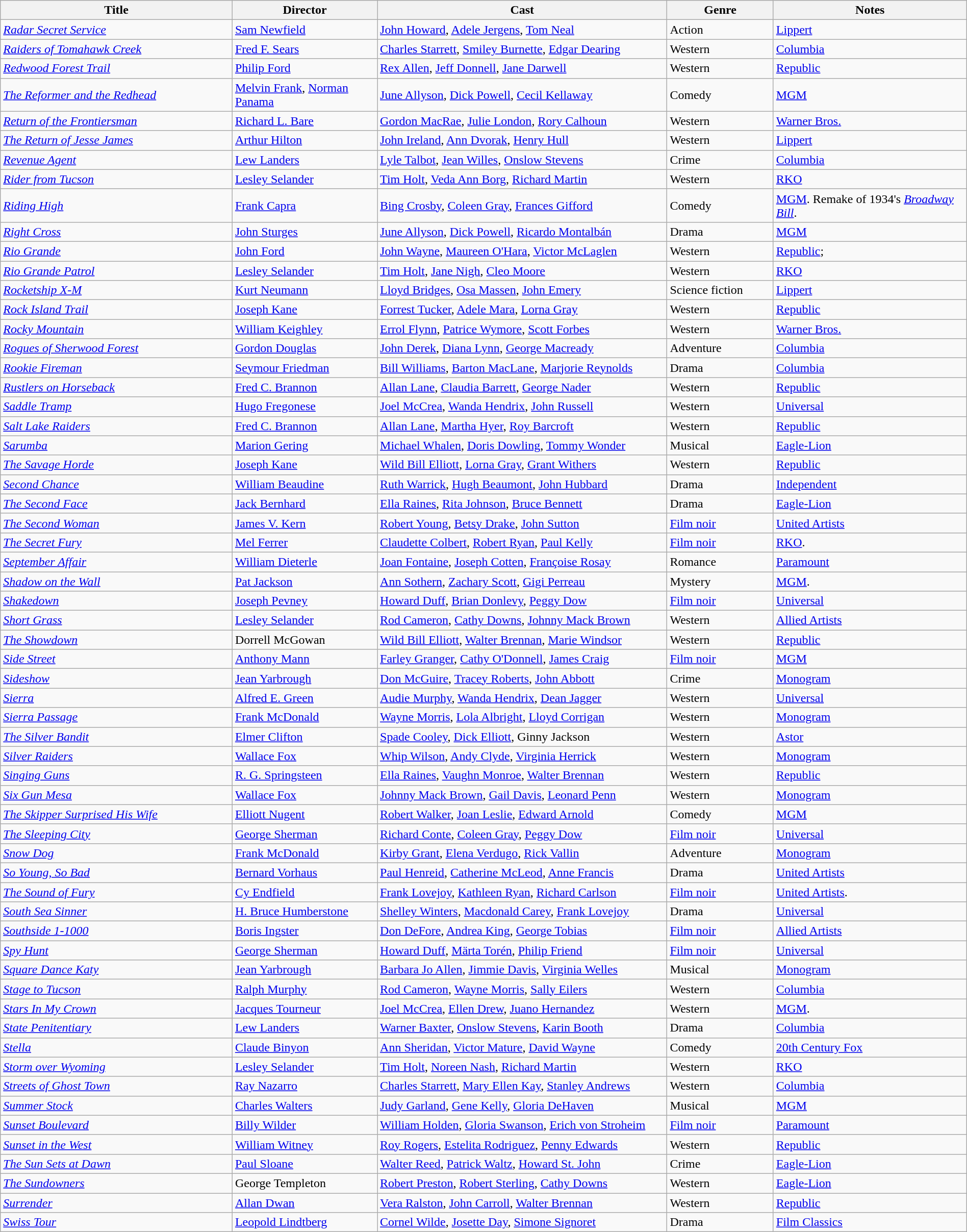<table class="wikitable" style="width:100%;">
<tr>
<th style="width:24%;">Title</th>
<th style="width:15%;">Director</th>
<th style="width:30%;">Cast</th>
<th style="width:11%;">Genre</th>
<th style="width:20%;">Notes</th>
</tr>
<tr>
<td><em><a href='#'>Radar Secret Service</a></em></td>
<td><a href='#'>Sam Newfield</a></td>
<td><a href='#'>John Howard</a>, <a href='#'>Adele Jergens</a>, <a href='#'>Tom Neal</a></td>
<td>Action</td>
<td><a href='#'>Lippert</a></td>
</tr>
<tr>
<td><em><a href='#'>Raiders of Tomahawk Creek</a></em></td>
<td><a href='#'>Fred F. Sears</a></td>
<td><a href='#'>Charles Starrett</a>, <a href='#'>Smiley Burnette</a>, <a href='#'>Edgar Dearing</a></td>
<td>Western</td>
<td><a href='#'>Columbia</a></td>
</tr>
<tr>
<td><em><a href='#'>Redwood Forest Trail</a></em></td>
<td><a href='#'>Philip Ford</a></td>
<td><a href='#'>Rex Allen</a>, <a href='#'>Jeff Donnell</a>, <a href='#'>Jane Darwell</a></td>
<td>Western</td>
<td><a href='#'>Republic</a></td>
</tr>
<tr>
<td><em><a href='#'>The Reformer and the Redhead</a></em></td>
<td><a href='#'>Melvin Frank</a>, <a href='#'>Norman Panama</a></td>
<td><a href='#'>June Allyson</a>, <a href='#'>Dick Powell</a>, <a href='#'>Cecil Kellaway</a></td>
<td>Comedy</td>
<td><a href='#'>MGM</a></td>
</tr>
<tr>
<td><em><a href='#'>Return of the Frontiersman</a></em></td>
<td><a href='#'>Richard L. Bare</a></td>
<td><a href='#'>Gordon MacRae</a>, <a href='#'>Julie London</a>, <a href='#'>Rory Calhoun</a></td>
<td>Western</td>
<td><a href='#'>Warner Bros.</a></td>
</tr>
<tr>
<td><em><a href='#'>The Return of Jesse James</a></em></td>
<td><a href='#'>Arthur Hilton</a></td>
<td><a href='#'>John Ireland</a>, <a href='#'>Ann Dvorak</a>, <a href='#'>Henry Hull</a></td>
<td>Western</td>
<td><a href='#'>Lippert</a></td>
</tr>
<tr>
<td><em><a href='#'>Revenue Agent</a></em></td>
<td><a href='#'>Lew Landers</a></td>
<td><a href='#'>Lyle Talbot</a>, <a href='#'>Jean Willes</a>, <a href='#'>Onslow Stevens</a></td>
<td>Crime</td>
<td><a href='#'>Columbia</a></td>
</tr>
<tr>
<td><em><a href='#'>Rider from Tucson</a></em></td>
<td><a href='#'>Lesley Selander</a></td>
<td><a href='#'>Tim Holt</a>, <a href='#'>Veda Ann Borg</a>, <a href='#'>Richard Martin</a></td>
<td>Western</td>
<td><a href='#'>RKO</a></td>
</tr>
<tr>
<td><em><a href='#'>Riding High</a></em></td>
<td><a href='#'>Frank Capra</a></td>
<td><a href='#'>Bing Crosby</a>, <a href='#'>Coleen Gray</a>, <a href='#'>Frances Gifford</a></td>
<td>Comedy</td>
<td><a href='#'>MGM</a>. Remake of 1934's <em><a href='#'>Broadway Bill</a></em>.</td>
</tr>
<tr>
<td><em><a href='#'>Right Cross</a></em></td>
<td><a href='#'>John Sturges</a></td>
<td><a href='#'>June Allyson</a>, <a href='#'>Dick Powell</a>, <a href='#'>Ricardo Montalbán</a></td>
<td>Drama</td>
<td><a href='#'>MGM</a></td>
</tr>
<tr>
<td><em><a href='#'>Rio Grande</a></em></td>
<td><a href='#'>John Ford</a></td>
<td><a href='#'>John Wayne</a>, <a href='#'>Maureen O'Hara</a>, <a href='#'>Victor McLaglen</a></td>
<td>Western</td>
<td><a href='#'>Republic</a>;</td>
</tr>
<tr>
<td><em><a href='#'>Rio Grande Patrol</a></em></td>
<td><a href='#'>Lesley Selander</a></td>
<td><a href='#'>Tim Holt</a>, <a href='#'>Jane Nigh</a>, <a href='#'>Cleo Moore</a></td>
<td>Western</td>
<td><a href='#'>RKO</a></td>
</tr>
<tr>
<td><em><a href='#'>Rocketship X-M</a></em></td>
<td><a href='#'>Kurt Neumann</a></td>
<td><a href='#'>Lloyd Bridges</a>, <a href='#'>Osa Massen</a>, <a href='#'>John Emery</a></td>
<td>Science fiction</td>
<td><a href='#'>Lippert</a></td>
</tr>
<tr>
<td><em><a href='#'>Rock Island Trail</a></em></td>
<td><a href='#'>Joseph Kane</a></td>
<td><a href='#'>Forrest Tucker</a>, <a href='#'>Adele Mara</a>, <a href='#'>Lorna Gray</a></td>
<td>Western</td>
<td><a href='#'>Republic</a></td>
</tr>
<tr>
<td><em><a href='#'>Rocky Mountain</a></em></td>
<td><a href='#'>William Keighley</a></td>
<td><a href='#'>Errol Flynn</a>, <a href='#'>Patrice Wymore</a>, <a href='#'>Scott Forbes</a></td>
<td>Western</td>
<td><a href='#'>Warner Bros.</a></td>
</tr>
<tr>
<td><em><a href='#'>Rogues of Sherwood Forest</a></em></td>
<td><a href='#'>Gordon Douglas</a></td>
<td><a href='#'>John Derek</a>, <a href='#'>Diana Lynn</a>, <a href='#'>George Macready</a></td>
<td>Adventure</td>
<td><a href='#'>Columbia</a></td>
</tr>
<tr>
<td><em><a href='#'>Rookie Fireman</a></em></td>
<td><a href='#'>Seymour Friedman</a></td>
<td><a href='#'>Bill Williams</a>, <a href='#'>Barton MacLane</a>, <a href='#'>Marjorie Reynolds</a></td>
<td>Drama</td>
<td><a href='#'>Columbia</a></td>
</tr>
<tr>
<td><em><a href='#'>Rustlers on Horseback</a></em></td>
<td><a href='#'>Fred C. Brannon</a></td>
<td><a href='#'>Allan Lane</a>, <a href='#'>Claudia Barrett</a>, <a href='#'>George Nader</a></td>
<td>Western</td>
<td><a href='#'>Republic</a></td>
</tr>
<tr>
<td><em><a href='#'>Saddle Tramp</a></em></td>
<td><a href='#'>Hugo Fregonese</a></td>
<td><a href='#'>Joel McCrea</a>, <a href='#'>Wanda Hendrix</a>, <a href='#'>John Russell</a></td>
<td>Western</td>
<td><a href='#'>Universal</a></td>
</tr>
<tr>
<td><em><a href='#'>Salt Lake Raiders</a></em></td>
<td><a href='#'>Fred C. Brannon</a></td>
<td><a href='#'>Allan Lane</a>, <a href='#'>Martha Hyer</a>, <a href='#'>Roy Barcroft</a></td>
<td>Western</td>
<td><a href='#'>Republic</a></td>
</tr>
<tr>
<td><em><a href='#'>Sarumba</a></em></td>
<td><a href='#'>Marion Gering</a></td>
<td><a href='#'>Michael Whalen</a>, <a href='#'>Doris Dowling</a>, <a href='#'>Tommy Wonder</a></td>
<td>Musical</td>
<td><a href='#'>Eagle-Lion</a></td>
</tr>
<tr>
<td><em><a href='#'>The Savage Horde</a></em></td>
<td><a href='#'>Joseph Kane</a></td>
<td><a href='#'>Wild Bill Elliott</a>, <a href='#'>Lorna Gray</a>, <a href='#'>Grant Withers</a></td>
<td>Western</td>
<td><a href='#'>Republic</a></td>
</tr>
<tr>
<td><em><a href='#'>Second Chance</a></em></td>
<td><a href='#'>William Beaudine</a></td>
<td><a href='#'>Ruth Warrick</a>, <a href='#'>Hugh Beaumont</a>, <a href='#'>John Hubbard</a></td>
<td>Drama</td>
<td><a href='#'>Independent</a></td>
</tr>
<tr>
<td><em><a href='#'>The Second Face</a></em></td>
<td><a href='#'>Jack Bernhard</a></td>
<td><a href='#'>Ella Raines</a>, <a href='#'>Rita Johnson</a>, <a href='#'>Bruce Bennett</a></td>
<td>Drama</td>
<td><a href='#'>Eagle-Lion</a></td>
</tr>
<tr>
<td><em><a href='#'>The Second Woman</a></em></td>
<td><a href='#'>James V. Kern</a></td>
<td><a href='#'>Robert Young</a>, <a href='#'>Betsy Drake</a>, <a href='#'>John Sutton</a></td>
<td><a href='#'>Film noir</a></td>
<td><a href='#'>United Artists</a></td>
</tr>
<tr>
<td><em><a href='#'>The Secret Fury</a></em></td>
<td><a href='#'>Mel Ferrer</a></td>
<td><a href='#'>Claudette Colbert</a>, <a href='#'>Robert Ryan</a>, <a href='#'>Paul Kelly</a></td>
<td><a href='#'>Film noir</a></td>
<td><a href='#'>RKO</a>.</td>
</tr>
<tr>
<td><em><a href='#'>September Affair</a></em></td>
<td><a href='#'>William Dieterle</a></td>
<td><a href='#'>Joan Fontaine</a>, <a href='#'>Joseph Cotten</a>, <a href='#'>Françoise Rosay</a></td>
<td>Romance</td>
<td><a href='#'>Paramount</a></td>
</tr>
<tr>
<td><em><a href='#'>Shadow on the Wall</a></em></td>
<td><a href='#'>Pat Jackson</a></td>
<td><a href='#'>Ann Sothern</a>, <a href='#'>Zachary Scott</a>, <a href='#'>Gigi Perreau</a></td>
<td>Mystery</td>
<td><a href='#'>MGM</a>.</td>
</tr>
<tr>
<td><em><a href='#'>Shakedown</a></em></td>
<td><a href='#'>Joseph Pevney</a></td>
<td><a href='#'>Howard Duff</a>, <a href='#'>Brian Donlevy</a>, <a href='#'>Peggy Dow</a></td>
<td><a href='#'>Film noir</a></td>
<td><a href='#'>Universal</a></td>
</tr>
<tr>
<td><em><a href='#'>Short Grass</a></em></td>
<td><a href='#'>Lesley Selander</a></td>
<td><a href='#'>Rod Cameron</a>, <a href='#'>Cathy Downs</a>, <a href='#'>Johnny Mack Brown</a></td>
<td>Western</td>
<td><a href='#'>Allied Artists</a></td>
</tr>
<tr>
<td><em><a href='#'>The Showdown</a></em></td>
<td>Dorrell McGowan</td>
<td><a href='#'>Wild Bill Elliott</a>, <a href='#'>Walter Brennan</a>, <a href='#'>Marie Windsor</a></td>
<td>Western</td>
<td><a href='#'>Republic</a></td>
</tr>
<tr>
<td><em><a href='#'>Side Street</a></em></td>
<td><a href='#'>Anthony Mann</a></td>
<td><a href='#'>Farley Granger</a>, <a href='#'>Cathy O'Donnell</a>, <a href='#'>James Craig</a></td>
<td><a href='#'>Film noir</a></td>
<td><a href='#'>MGM</a></td>
</tr>
<tr>
<td><em><a href='#'>Sideshow</a></em></td>
<td><a href='#'>Jean Yarbrough</a></td>
<td><a href='#'>Don McGuire</a>, <a href='#'>Tracey Roberts</a>, <a href='#'>John Abbott</a></td>
<td>Crime</td>
<td><a href='#'>Monogram</a></td>
</tr>
<tr>
<td><em><a href='#'>Sierra</a></em></td>
<td><a href='#'>Alfred E. Green</a></td>
<td><a href='#'>Audie Murphy</a>, <a href='#'>Wanda Hendrix</a>, <a href='#'>Dean Jagger</a></td>
<td>Western</td>
<td><a href='#'>Universal</a></td>
</tr>
<tr>
<td><em><a href='#'>Sierra Passage</a></em></td>
<td><a href='#'>Frank McDonald</a></td>
<td><a href='#'>Wayne Morris</a>, <a href='#'>Lola Albright</a>, <a href='#'>Lloyd Corrigan</a></td>
<td>Western</td>
<td><a href='#'>Monogram</a></td>
</tr>
<tr>
<td><em><a href='#'>The Silver Bandit</a></em></td>
<td><a href='#'>Elmer Clifton</a></td>
<td><a href='#'>Spade Cooley</a>, <a href='#'>Dick Elliott</a>, Ginny Jackson</td>
<td>Western</td>
<td><a href='#'>Astor</a></td>
</tr>
<tr>
<td><em><a href='#'>Silver Raiders</a></em></td>
<td><a href='#'>Wallace Fox</a></td>
<td><a href='#'>Whip Wilson</a>, <a href='#'>Andy Clyde</a>, <a href='#'>Virginia Herrick</a></td>
<td>Western</td>
<td><a href='#'>Monogram</a></td>
</tr>
<tr>
<td><em><a href='#'>Singing Guns</a></em></td>
<td><a href='#'>R. G. Springsteen</a></td>
<td><a href='#'>Ella Raines</a>, <a href='#'>Vaughn Monroe</a>, <a href='#'>Walter Brennan</a></td>
<td>Western</td>
<td><a href='#'>Republic</a></td>
</tr>
<tr>
<td><em><a href='#'>Six Gun Mesa</a></em></td>
<td><a href='#'>Wallace Fox</a></td>
<td><a href='#'>Johnny Mack Brown</a>, <a href='#'>Gail Davis</a>, <a href='#'>Leonard Penn</a></td>
<td>Western</td>
<td><a href='#'>Monogram</a></td>
</tr>
<tr>
<td><em><a href='#'>The Skipper Surprised His Wife</a></em></td>
<td><a href='#'>Elliott Nugent</a></td>
<td><a href='#'>Robert Walker</a>, <a href='#'>Joan Leslie</a>, <a href='#'>Edward Arnold</a></td>
<td>Comedy</td>
<td><a href='#'>MGM</a></td>
</tr>
<tr>
<td><em><a href='#'>The Sleeping City</a></em></td>
<td><a href='#'>George Sherman</a></td>
<td><a href='#'>Richard Conte</a>, <a href='#'>Coleen Gray</a>, <a href='#'>Peggy Dow</a></td>
<td><a href='#'>Film noir</a></td>
<td><a href='#'>Universal</a></td>
</tr>
<tr>
<td><em><a href='#'>Snow Dog</a></em></td>
<td><a href='#'>Frank McDonald</a></td>
<td><a href='#'>Kirby Grant</a>, <a href='#'>Elena Verdugo</a>, <a href='#'>Rick Vallin</a></td>
<td>Adventure</td>
<td><a href='#'>Monogram</a></td>
</tr>
<tr>
<td><em><a href='#'>So Young, So Bad</a></em></td>
<td><a href='#'>Bernard Vorhaus</a></td>
<td><a href='#'>Paul Henreid</a>, <a href='#'>Catherine McLeod</a>, <a href='#'>Anne Francis</a></td>
<td>Drama</td>
<td><a href='#'>United Artists</a></td>
</tr>
<tr>
<td><em><a href='#'>The Sound of Fury</a></em></td>
<td><a href='#'>Cy Endfield</a></td>
<td><a href='#'>Frank Lovejoy</a>, <a href='#'>Kathleen Ryan</a>, <a href='#'>Richard Carlson</a></td>
<td><a href='#'>Film noir</a></td>
<td><a href='#'>United Artists</a>.</td>
</tr>
<tr>
<td><em><a href='#'>South Sea Sinner</a></em></td>
<td><a href='#'>H. Bruce Humberstone</a></td>
<td><a href='#'>Shelley Winters</a>, <a href='#'>Macdonald Carey</a>, <a href='#'>Frank Lovejoy</a></td>
<td>Drama</td>
<td><a href='#'>Universal</a></td>
</tr>
<tr>
<td><em><a href='#'>Southside 1-1000</a></em></td>
<td><a href='#'>Boris Ingster</a></td>
<td><a href='#'>Don DeFore</a>, <a href='#'>Andrea King</a>, <a href='#'>George Tobias</a></td>
<td><a href='#'>Film noir</a></td>
<td><a href='#'>Allied Artists</a></td>
</tr>
<tr>
<td><em><a href='#'>Spy Hunt</a></em></td>
<td><a href='#'>George Sherman</a></td>
<td><a href='#'>Howard Duff</a>, <a href='#'>Märta Torén</a>, <a href='#'>Philip Friend</a></td>
<td><a href='#'>Film noir</a></td>
<td><a href='#'>Universal</a></td>
</tr>
<tr>
<td><em><a href='#'>Square Dance Katy</a></em></td>
<td><a href='#'>Jean Yarbrough</a></td>
<td><a href='#'>Barbara Jo Allen</a>, <a href='#'>Jimmie Davis</a>, <a href='#'>Virginia Welles</a></td>
<td>Musical</td>
<td><a href='#'>Monogram</a></td>
</tr>
<tr>
<td><em><a href='#'>Stage to Tucson</a></em></td>
<td><a href='#'>Ralph Murphy</a></td>
<td><a href='#'>Rod Cameron</a>, <a href='#'>Wayne Morris</a>, <a href='#'>Sally Eilers</a></td>
<td>Western</td>
<td><a href='#'>Columbia</a></td>
</tr>
<tr>
<td><em><a href='#'>Stars In My Crown</a></em></td>
<td><a href='#'>Jacques Tourneur</a></td>
<td><a href='#'>Joel McCrea</a>, <a href='#'>Ellen Drew</a>, <a href='#'>Juano Hernandez</a></td>
<td>Western</td>
<td><a href='#'>MGM</a>.</td>
</tr>
<tr>
<td><em><a href='#'>State Penitentiary</a></em></td>
<td><a href='#'>Lew Landers</a></td>
<td><a href='#'>Warner Baxter</a>, <a href='#'>Onslow Stevens</a>, <a href='#'>Karin Booth</a></td>
<td>Drama</td>
<td><a href='#'>Columbia</a></td>
</tr>
<tr>
<td><em><a href='#'>Stella</a></em></td>
<td><a href='#'>Claude Binyon</a></td>
<td><a href='#'>Ann Sheridan</a>, <a href='#'>Victor Mature</a>, <a href='#'>David Wayne</a></td>
<td>Comedy</td>
<td><a href='#'>20th Century Fox</a></td>
</tr>
<tr>
<td><em><a href='#'>Storm over Wyoming</a></em></td>
<td><a href='#'>Lesley Selander</a></td>
<td><a href='#'>Tim Holt</a>, <a href='#'>Noreen Nash</a>, <a href='#'>Richard Martin</a></td>
<td>Western</td>
<td><a href='#'>RKO</a></td>
</tr>
<tr>
<td><em><a href='#'>Streets of Ghost Town</a></em></td>
<td><a href='#'>Ray Nazarro</a></td>
<td><a href='#'>Charles Starrett</a>, <a href='#'>Mary Ellen Kay</a>, <a href='#'>Stanley Andrews</a></td>
<td>Western</td>
<td><a href='#'>Columbia</a></td>
</tr>
<tr>
<td><em><a href='#'>Summer Stock</a></em></td>
<td><a href='#'>Charles Walters</a></td>
<td><a href='#'>Judy Garland</a>, <a href='#'>Gene Kelly</a>, <a href='#'>Gloria DeHaven</a></td>
<td>Musical</td>
<td><a href='#'>MGM</a></td>
</tr>
<tr>
<td><em><a href='#'>Sunset Boulevard</a></em></td>
<td><a href='#'>Billy Wilder</a></td>
<td><a href='#'>William Holden</a>, <a href='#'>Gloria Swanson</a>, <a href='#'>Erich von Stroheim</a></td>
<td><a href='#'>Film noir</a></td>
<td><a href='#'>Paramount</a></td>
</tr>
<tr>
<td><em><a href='#'>Sunset in the West</a></em></td>
<td><a href='#'>William Witney</a></td>
<td><a href='#'>Roy Rogers</a>, <a href='#'>Estelita Rodriguez</a>, <a href='#'>Penny Edwards</a></td>
<td>Western</td>
<td><a href='#'>Republic</a></td>
</tr>
<tr>
<td><em><a href='#'>The Sun Sets at Dawn</a></em></td>
<td><a href='#'>Paul Sloane</a></td>
<td><a href='#'>Walter Reed</a>, <a href='#'>Patrick Waltz</a>, <a href='#'>Howard St. John</a></td>
<td>Crime</td>
<td><a href='#'>Eagle-Lion</a></td>
</tr>
<tr>
<td><em><a href='#'>The Sundowners</a></em></td>
<td>George Templeton</td>
<td><a href='#'>Robert Preston</a>, <a href='#'>Robert Sterling</a>,  <a href='#'>Cathy Downs</a></td>
<td>Western</td>
<td><a href='#'>Eagle-Lion</a></td>
</tr>
<tr>
<td><em><a href='#'>Surrender</a></em></td>
<td><a href='#'>Allan Dwan</a></td>
<td><a href='#'>Vera Ralston</a>, <a href='#'>John Carroll</a>, <a href='#'>Walter Brennan</a></td>
<td>Western</td>
<td><a href='#'>Republic</a></td>
</tr>
<tr>
<td><em><a href='#'>Swiss Tour</a></em></td>
<td><a href='#'>Leopold Lindtberg</a></td>
<td><a href='#'>Cornel Wilde</a>, <a href='#'>Josette Day</a>, <a href='#'>Simone Signoret</a></td>
<td>Drama</td>
<td><a href='#'>Film Classics</a></td>
</tr>
</table>
